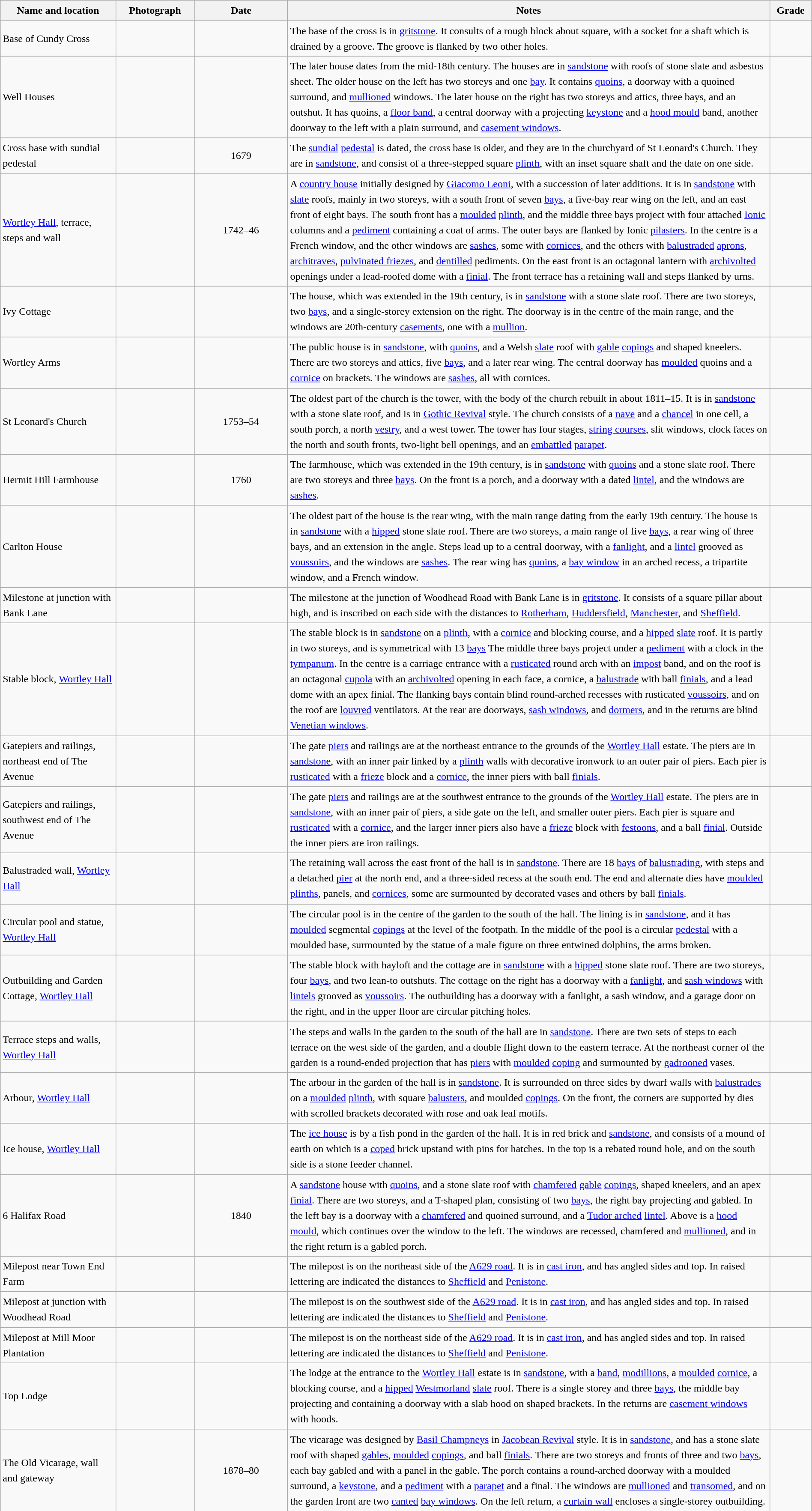<table class="wikitable sortable plainrowheaders" style="width:100%; border:0; text-align:left; line-height:150%;">
<tr>
<th scope="col"  style="width:150px">Name and location</th>
<th scope="col"  style="width:100px" class="unsortable">Photograph</th>
<th scope="col"  style="width:120px">Date</th>
<th scope="col"  style="width:650px" class="unsortable">Notes</th>
<th scope="col"  style="width:50px">Grade</th>
</tr>
<tr>
<td>Base of Cundy Cross<br><small></small></td>
<td></td>
<td align="center"></td>
<td>The base of the cross is in <a href='#'>gritstone</a>.  It consults of a rough block about  square, with a socket for a shaft which is drained by a groove.  The groove is flanked by two other holes.</td>
<td align="center" ></td>
</tr>
<tr>
<td>Well Houses<br><small></small></td>
<td></td>
<td align="center"></td>
<td>The later house dates from the mid-18th century.  The houses are in <a href='#'>sandstone</a> with roofs of stone slate and asbestos sheet.  The older house on the left has two storeys and one <a href='#'>bay</a>.  It contains <a href='#'>quoins</a>, a doorway with a quoined surround, and <a href='#'>mullioned</a> windows.  The later house on the right has two storeys and attics, three bays, and an outshut.  It has quoins, a <a href='#'>floor band</a>, a central doorway with a projecting <a href='#'>keystone</a> and a <a href='#'>hood mould</a> band, another doorway to the left with a plain surround, and <a href='#'>casement windows</a>.</td>
<td align="center" ></td>
</tr>
<tr>
<td>Cross base with sundial pedestal<br><small></small></td>
<td></td>
<td align="center">1679</td>
<td>The <a href='#'>sundial</a> <a href='#'>pedestal</a> is dated, the cross base is older, and they are in the churchyard of St Leonard's Church.  They are in <a href='#'>sandstone</a>, and consist of a three-stepped square <a href='#'>plinth</a>, with an inset square shaft and the date on one side.</td>
<td align="center" ></td>
</tr>
<tr>
<td><a href='#'>Wortley Hall</a>, terrace, steps and wall<br><small></small></td>
<td></td>
<td align="center">1742–46</td>
<td>A <a href='#'>country house</a> initially designed by <a href='#'>Giacomo Leoni</a>, with a succession of later additions.  It is in <a href='#'>sandstone</a> with <a href='#'>slate</a> roofs, mainly in two storeys, with a south front of seven <a href='#'>bays</a>, a five-bay rear wing on the left, and an east front of eight bays.  The south front has a <a href='#'>moulded</a> <a href='#'>plinth</a>, and the middle three bays project  with four attached <a href='#'>Ionic</a> columns and a <a href='#'>pediment</a> containing a coat of arms.  The outer bays are flanked by Ionic <a href='#'>pilasters</a>.  In the centre is a French window, and the other windows are <a href='#'>sashes</a>, some with <a href='#'>cornices</a>, and the others with <a href='#'>balustraded</a> <a href='#'>aprons</a>, <a href='#'>architraves</a>, <a href='#'>pulvinated friezes</a>, and <a href='#'>dentilled</a> pediments.  On the east front is an octagonal lantern with <a href='#'>archivolted</a> openings under a lead-roofed dome with a <a href='#'>finial</a>.  The front terrace has a retaining wall and steps flanked by urns.</td>
<td align="center" ></td>
</tr>
<tr>
<td>Ivy Cottage<br><small></small></td>
<td></td>
<td align="center"></td>
<td>The house, which was extended in the 19th century, is in <a href='#'>sandstone</a> with a stone slate roof.  There are two storeys, two <a href='#'>bays</a>, and a single-storey extension on the right.  The doorway is in the centre of the main range, and the windows are 20th-century <a href='#'>casements</a>, one with a <a href='#'>mullion</a>.</td>
<td align="center" ></td>
</tr>
<tr>
<td>Wortley Arms<br><small></small></td>
<td></td>
<td align="center"></td>
<td>The public house is in <a href='#'>sandstone</a>, with <a href='#'>quoins</a>, and a Welsh <a href='#'>slate</a> roof with <a href='#'>gable</a> <a href='#'>copings</a> and shaped kneelers.  There are two storeys and attics, five <a href='#'>bays</a>, and a later rear wing.  The central doorway has <a href='#'>moulded</a> quoins and a <a href='#'>cornice</a> on brackets.  The windows are <a href='#'>sashes</a>, all with cornices.</td>
<td align="center" ></td>
</tr>
<tr>
<td>St Leonard's Church<br><small></small></td>
<td></td>
<td align="center">1753–54</td>
<td>The oldest part of the church is the tower, with the body of the church rebuilt in about 1811–15.  It is in <a href='#'>sandstone</a> with a stone slate roof, and is in <a href='#'>Gothic Revival</a> style.  The church consists of a <a href='#'>nave</a> and a <a href='#'>chancel</a> in one cell, a south porch, a north <a href='#'>vestry</a>, and a west tower.  The tower has four stages, <a href='#'>string courses</a>, slit windows, clock faces on the north and south fronts, two-light bell openings, and an <a href='#'>embattled</a> <a href='#'>parapet</a>.</td>
<td align="center" ></td>
</tr>
<tr>
<td>Hermit Hill Farmhouse<br><small></small></td>
<td></td>
<td align="center">1760</td>
<td>The farmhouse, which was extended in the 19th century, is in <a href='#'>sandstone</a> with <a href='#'>quoins</a> and a stone slate roof.  There are two storeys and three <a href='#'>bays</a>.  On the front is a porch, and a doorway with a dated <a href='#'>lintel</a>, and the windows are <a href='#'>sashes</a>.</td>
<td align="center" ></td>
</tr>
<tr>
<td>Carlton House<br><small></small></td>
<td></td>
<td align="center"></td>
<td>The oldest part of the house is the rear wing, with the main range dating from the early 19th century.  The house is in <a href='#'>sandstone</a> with a <a href='#'>hipped</a> stone slate roof.  There are two storeys, a main range of five <a href='#'>bays</a>, a rear wing of three bays, and an extension in the angle.  Steps lead up to a central doorway, with a <a href='#'>fanlight</a>, and a <a href='#'>lintel</a> grooved as <a href='#'>voussoirs</a>, and the windows are <a href='#'>sashes</a>.  The rear wing has <a href='#'>quoins</a>, a <a href='#'>bay window</a> in an arched recess, a tripartite window, and a French window.</td>
<td align="center" ></td>
</tr>
<tr>
<td>Milestone at junction with Bank Lane<br><small></small></td>
<td></td>
<td align="center"></td>
<td>The milestone at the junction of Woodhead Road with Bank Lane is in <a href='#'>gritstone</a>.  It consists of a square pillar about  high, and is inscribed on each side with the distances to <a href='#'>Rotherham</a>, <a href='#'>Huddersfield</a>, <a href='#'>Manchester</a>, and <a href='#'>Sheffield</a>.</td>
<td align="center" ></td>
</tr>
<tr>
<td>Stable block, <a href='#'>Wortley Hall</a><br><small></small></td>
<td></td>
<td align="center"></td>
<td>The stable block is in <a href='#'>sandstone</a> on a <a href='#'>plinth</a>, with a <a href='#'>cornice</a> and blocking course, and a <a href='#'>hipped</a> <a href='#'>slate</a> roof.  It is partly in two storeys, and is symmetrical with 13 <a href='#'>bays</a>  The middle three bays project under a <a href='#'>pediment</a> with a clock in the <a href='#'>tympanum</a>.  In the centre is a carriage entrance with a <a href='#'>rusticated</a> round arch with an <a href='#'>impost</a> band, and on the roof is an octagonal <a href='#'>cupola</a> with an <a href='#'>archivolted</a> opening in each face, a cornice, a <a href='#'>balustrade</a> with ball <a href='#'>finials</a>, and a lead dome with an apex finial.  The flanking bays contain blind round-arched recesses with rusticated <a href='#'>voussoirs</a>, and on the roof are <a href='#'>louvred</a> ventilators.  At the rear are doorways, <a href='#'>sash windows</a>, and <a href='#'>dormers</a>, and in the returns are blind <a href='#'>Venetian windows</a>.</td>
<td align="center" ></td>
</tr>
<tr>
<td>Gatepiers and railings,<br>northeast end of The Avenue<br><small></small></td>
<td></td>
<td align="center"></td>
<td>The gate <a href='#'>piers</a> and railings are at the northeast entrance to the grounds of the <a href='#'>Wortley Hall</a> estate.  The piers are in <a href='#'>sandstone</a>, with an inner pair linked by a <a href='#'>plinth</a> walls with decorative ironwork to an outer pair of piers.  Each pier is <a href='#'>rusticated</a> with a <a href='#'>frieze</a> block and a <a href='#'>cornice</a>, the inner piers with ball <a href='#'>finials</a>.</td>
<td align="center" ></td>
</tr>
<tr>
<td>Gatepiers and railings,<br>southwest end of The Avenue<br><small></small></td>
<td></td>
<td align="center"></td>
<td>The gate <a href='#'>piers</a> and railings are at the southwest entrance to the grounds of the <a href='#'>Wortley Hall</a> estate.  The piers are in <a href='#'>sandstone</a>, with an inner pair of piers, a side gate on the left, and smaller outer piers.  Each pier is square and <a href='#'>rusticated</a> with a <a href='#'>cornice</a>, and the larger inner piers also have a <a href='#'>frieze</a> block with <a href='#'>festoons</a>, and a ball <a href='#'>finial</a>.  Outside the inner piers are iron railings.</td>
<td align="center" ></td>
</tr>
<tr>
<td>Balustraded wall, <a href='#'>Wortley Hall</a><br><small></small></td>
<td></td>
<td align="center"></td>
<td>The retaining wall across the east front of the hall is in <a href='#'>sandstone</a>.  There are 18 <a href='#'>bays</a> of <a href='#'>balustrading</a>, with steps and a detached <a href='#'>pier</a> at the north end, and a three-sided recess at the south end.  The end and alternate dies have <a href='#'>moulded</a> <a href='#'>plinths</a>, panels, and <a href='#'>cornices</a>, some are surmounted by decorated vases and others by ball <a href='#'>finials</a>.</td>
<td align="center" ></td>
</tr>
<tr>
<td>Circular pool and statue, <a href='#'>Wortley Hall</a><br><small></small></td>
<td></td>
<td align="center"></td>
<td>The circular pool is in the centre of the garden to the south of the hall.  The lining is in <a href='#'>sandstone</a>, and it has <a href='#'>moulded</a> segmental <a href='#'>copings</a> at the level of the footpath.  In the middle of the pool is a circular <a href='#'>pedestal</a> with a moulded base, surmounted by the statue of a male figure on three entwined dolphins, the arms broken.</td>
<td align="center" ></td>
</tr>
<tr>
<td>Outbuilding and Garden Cottage, <a href='#'>Wortley Hall</a><br><small></small></td>
<td></td>
<td align="center"></td>
<td>The stable block with hayloft and the cottage are in <a href='#'>sandstone</a> with a <a href='#'>hipped</a> stone slate roof.  There are two storeys, four <a href='#'>bays</a>, and two lean-to outshuts.  The cottage on the right has a doorway with a <a href='#'>fanlight</a>, and <a href='#'>sash windows</a> with <a href='#'>lintels</a> grooved as <a href='#'>voussoirs</a>.  The outbuilding has a doorway with a fanlight, a sash window, and a garage door on the right, and in the upper floor are circular pitching holes.</td>
<td align="center" ></td>
</tr>
<tr>
<td>Terrace steps and walls, <a href='#'>Wortley Hall</a><br><small></small></td>
<td></td>
<td align="center"></td>
<td>The steps and walls in the garden to the south of the hall are in <a href='#'>sandstone</a>.  There are two sets of steps to each terrace on the west side of the garden, and a double flight  down to the eastern terrace.  At the northeast corner of the garden is a round-ended projection that has <a href='#'>piers</a> with <a href='#'>moulded</a> <a href='#'>coping</a> and surmounted by <a href='#'>gadrooned</a> vases.</td>
<td align="center" ></td>
</tr>
<tr>
<td>Arbour, <a href='#'>Wortley Hall</a><br><small></small></td>
<td></td>
<td align="center"></td>
<td>The arbour in the garden of the hall is in <a href='#'>sandstone</a>.  It is surrounded on three sides by dwarf walls with <a href='#'>balustrades</a> on a <a href='#'>moulded</a> <a href='#'>plinth</a>, with square <a href='#'>balusters</a>, and moulded <a href='#'>copings</a>.  On the front, the corners are supported by dies with scrolled brackets decorated with rose and oak leaf motifs.</td>
<td align="center" ></td>
</tr>
<tr>
<td>Ice house, <a href='#'>Wortley Hall</a><br><small></small></td>
<td></td>
<td align="center"></td>
<td>The <a href='#'>ice house</a> is by a fish pond in the garden of the hall.  It is in red brick and <a href='#'>sandstone</a>, and consists of a mound of earth on which is a <a href='#'>coped</a> brick upstand with pins for hatches.  In the top is a rebated round hole, and on the south side is a stone feeder channel.</td>
<td align="center" ></td>
</tr>
<tr>
<td>6 Halifax Road<br><small></small></td>
<td></td>
<td align="center">1840</td>
<td>A <a href='#'>sandstone</a> house with <a href='#'>quoins</a>, and a stone slate roof with <a href='#'>chamfered</a> <a href='#'>gable</a> <a href='#'>copings</a>, shaped kneelers, and an apex <a href='#'>finial</a>.  There are two storeys, and a T-shaped plan, consisting of two <a href='#'>bays</a>, the right bay projecting and gabled.  In the left bay is a doorway with a <a href='#'>chamfered</a> and quoined surround, and a <a href='#'>Tudor arched</a> <a href='#'>lintel</a>.  Above is a <a href='#'>hood mould</a>, which continues over the window to the left.  The windows are recessed, chamfered and <a href='#'>mullioned</a>, and in the right return is a gabled porch.</td>
<td align="center" ></td>
</tr>
<tr>
<td>Milepost near Town End Farm<br><small></small></td>
<td></td>
<td align="center"></td>
<td>The milepost is on the northeast side of the <a href='#'>A629 road</a>.  It is in <a href='#'>cast iron</a>, and has angled sides and top.  In raised lettering are indicated the distances to <a href='#'>Sheffield</a> and <a href='#'>Penistone</a>.</td>
<td align="center" ></td>
</tr>
<tr>
<td>Milepost at junction with Woodhead Road<br><small></small></td>
<td></td>
<td align="center"></td>
<td>The milepost is on the southwest side of the <a href='#'>A629 road</a>.  It is in <a href='#'>cast iron</a>, and has angled sides and top.  In raised lettering are indicated the distances to <a href='#'>Sheffield</a> and <a href='#'>Penistone</a>.</td>
<td align="center" ></td>
</tr>
<tr>
<td>Milepost at Mill Moor Plantation<br><small></small></td>
<td></td>
<td align="center"></td>
<td>The milepost is on the northeast side of the <a href='#'>A629 road</a>.  It is in <a href='#'>cast iron</a>, and has angled sides and top.  In raised lettering are indicated the distances to <a href='#'>Sheffield</a> and <a href='#'>Penistone</a>.</td>
<td align="center" ></td>
</tr>
<tr>
<td>Top Lodge<br><small></small></td>
<td></td>
<td align="center"></td>
<td>The lodge at the entrance to the <a href='#'>Wortley Hall</a> estate is in <a href='#'>sandstone</a>, with a <a href='#'>band</a>, <a href='#'>modillions</a>, a <a href='#'>moulded</a> <a href='#'>cornice</a>, a blocking course, and a <a href='#'>hipped</a> <a href='#'>Westmorland</a> <a href='#'>slate</a> roof.  There is a single storey and three <a href='#'>bays</a>, the middle bay projecting and containing a doorway with a slab hood on shaped brackets.  In the returns are <a href='#'>casement windows</a> with hoods.</td>
<td align="center" ></td>
</tr>
<tr>
<td>The Old Vicarage, wall and gateway<br><small></small></td>
<td></td>
<td align="center">1878–80</td>
<td>The vicarage was designed by <a href='#'>Basil Champneys</a> in <a href='#'>Jacobean Revival</a> style.  It is in <a href='#'>sandstone</a>, and has a stone slate roof with shaped <a href='#'>gables</a>, <a href='#'>moulded</a> <a href='#'>copings</a>, and ball <a href='#'>finials</a>.  There are two storeys and fronts of three and two <a href='#'>bays</a>, each bay gabled and with a panel in the gable.  The porch contains a round-arched doorway with a moulded surround, a <a href='#'>keystone</a>, and a <a href='#'>pediment</a> with a <a href='#'>parapet</a> and a final.  The windows are <a href='#'>mullioned</a> and <a href='#'>transomed</a>, and on the garden front are two <a href='#'>canted</a> <a href='#'>bay windows</a>.  On the left return, a <a href='#'>curtain wall</a> encloses a single-storey outbuilding.</td>
<td align="center" ></td>
</tr>
<tr>
</tr>
</table>
